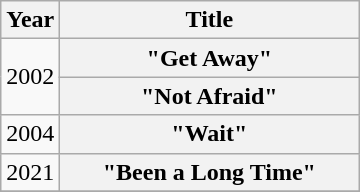<table class="wikitable plainrowheaders" style="text-align:center;">
<tr>
<th scope="col">Year</th>
<th scope="col" style="width:12em;">Title</th>
</tr>
<tr>
<td rowspan="2">2002</td>
<th scope="row">"Get Away"</th>
</tr>
<tr>
<th scope="row">"Not Afraid"</th>
</tr>
<tr>
<td rowspan="1">2004</td>
<th scope="row">"Wait"</th>
</tr>
<tr>
<td rowspan="1">2021</td>
<th scope="row">"Been a Long Time"</th>
</tr>
<tr>
</tr>
</table>
